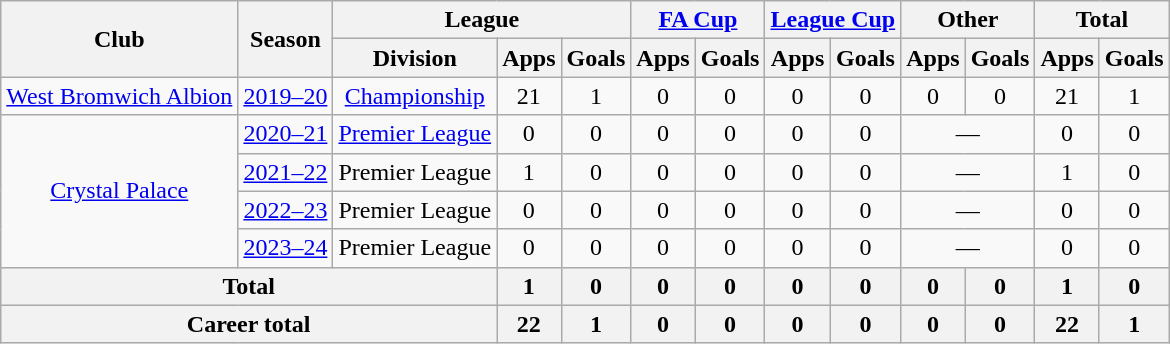<table class="wikitable" style="text-align:center">
<tr>
<th rowspan="2">Club</th>
<th rowspan="2">Season</th>
<th colspan="3">League</th>
<th colspan="2"><a href='#'>FA Cup</a></th>
<th colspan="2"><a href='#'>League Cup</a></th>
<th colspan="2">Other</th>
<th colspan="2">Total</th>
</tr>
<tr>
<th>Division</th>
<th>Apps</th>
<th>Goals</th>
<th>Apps</th>
<th>Goals</th>
<th>Apps</th>
<th>Goals</th>
<th>Apps</th>
<th>Goals</th>
<th>Apps</th>
<th>Goals</th>
</tr>
<tr>
<td><a href='#'>West Bromwich Albion</a></td>
<td><a href='#'>2019–20</a></td>
<td><a href='#'>Championship</a></td>
<td>21</td>
<td>1</td>
<td>0</td>
<td>0</td>
<td>0</td>
<td>0</td>
<td>0</td>
<td>0</td>
<td>21</td>
<td>1</td>
</tr>
<tr>
<td rowspan="4"><a href='#'>Crystal Palace</a></td>
<td><a href='#'>2020–21</a></td>
<td><a href='#'>Premier League</a></td>
<td>0</td>
<td>0</td>
<td>0</td>
<td>0</td>
<td>0</td>
<td>0</td>
<td colspan="2">—</td>
<td>0</td>
<td>0</td>
</tr>
<tr>
<td><a href='#'>2021–22</a></td>
<td>Premier League</td>
<td>1</td>
<td>0</td>
<td>0</td>
<td>0</td>
<td>0</td>
<td>0</td>
<td colspan="2">—</td>
<td>1</td>
<td>0</td>
</tr>
<tr>
<td><a href='#'>2022–23</a></td>
<td>Premier League</td>
<td>0</td>
<td>0</td>
<td>0</td>
<td>0</td>
<td>0</td>
<td>0</td>
<td colspan="2">—</td>
<td>0</td>
<td>0</td>
</tr>
<tr>
<td><a href='#'>2023–24</a></td>
<td>Premier League</td>
<td>0</td>
<td>0</td>
<td>0</td>
<td>0</td>
<td>0</td>
<td>0</td>
<td colspan="2">—</td>
<td>0</td>
<td>0</td>
</tr>
<tr>
<th colspan="3">Total</th>
<th>1</th>
<th>0</th>
<th>0</th>
<th>0</th>
<th>0</th>
<th>0</th>
<th>0</th>
<th>0</th>
<th>1</th>
<th>0</th>
</tr>
<tr>
<th colspan="3">Career total</th>
<th>22</th>
<th>1</th>
<th>0</th>
<th>0</th>
<th>0</th>
<th>0</th>
<th>0</th>
<th>0</th>
<th>22</th>
<th>1</th>
</tr>
</table>
